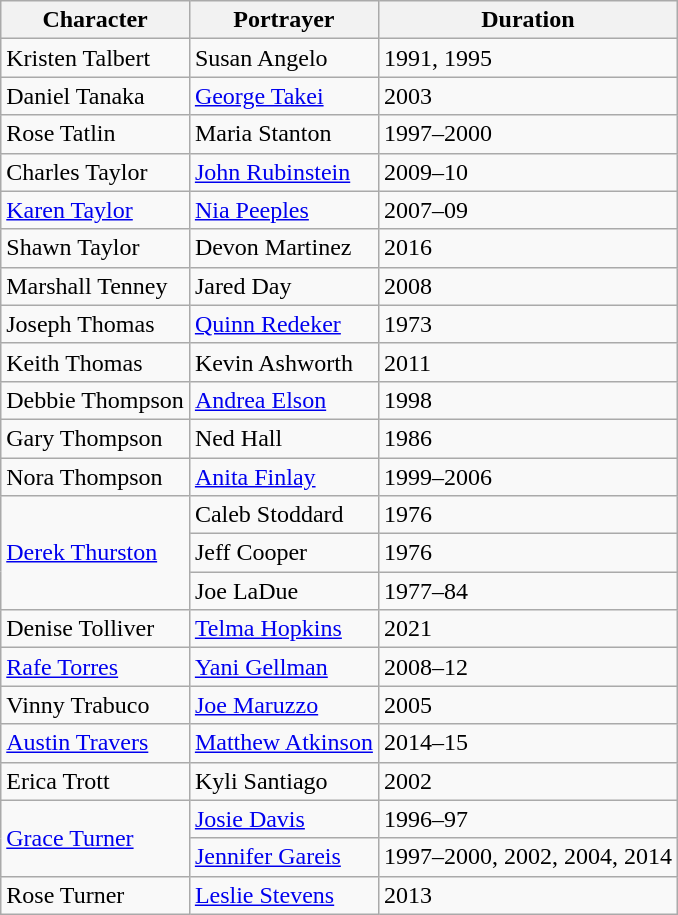<table class="wikitable sortable">
<tr ">
<th>Character</th>
<th>Portrayer</th>
<th>Duration</th>
</tr>
<tr>
<td>Kristen Talbert</td>
<td>Susan Angelo</td>
<td>1991, 1995</td>
</tr>
<tr>
<td>Daniel Tanaka</td>
<td><a href='#'>George Takei</a></td>
<td>2003</td>
</tr>
<tr>
<td>Rose Tatlin</td>
<td>Maria Stanton</td>
<td>1997–2000</td>
</tr>
<tr>
<td>Charles Taylor</td>
<td><a href='#'>John Rubinstein</a></td>
<td>2009–10</td>
</tr>
<tr>
<td><a href='#'>Karen Taylor</a></td>
<td><a href='#'>Nia Peeples</a></td>
<td>2007–09</td>
</tr>
<tr>
<td>Shawn Taylor</td>
<td>Devon Martinez</td>
<td>2016</td>
</tr>
<tr>
<td>Marshall Tenney</td>
<td>Jared Day</td>
<td>2008</td>
</tr>
<tr>
<td>Joseph Thomas</td>
<td><a href='#'>Quinn Redeker</a></td>
<td>1973</td>
</tr>
<tr>
<td>Keith Thomas</td>
<td>Kevin Ashworth</td>
<td>2011</td>
</tr>
<tr>
<td>Debbie Thompson</td>
<td><a href='#'>Andrea Elson</a></td>
<td>1998</td>
</tr>
<tr>
<td>Gary Thompson</td>
<td>Ned Hall</td>
<td>1986</td>
</tr>
<tr>
<td>Nora Thompson</td>
<td><a href='#'>Anita Finlay</a></td>
<td>1999–2006</td>
</tr>
<tr>
<td rowspan="3"><a href='#'>Derek Thurston</a></td>
<td>Caleb Stoddard</td>
<td>1976</td>
</tr>
<tr>
<td>Jeff Cooper</td>
<td>1976</td>
</tr>
<tr>
<td>Joe LaDue</td>
<td>1977–84</td>
</tr>
<tr>
<td>Denise Tolliver</td>
<td><a href='#'>Telma Hopkins</a></td>
<td>2021</td>
</tr>
<tr>
<td><a href='#'>Rafe Torres</a></td>
<td><a href='#'>Yani Gellman</a></td>
<td>2008–12</td>
</tr>
<tr>
<td>Vinny Trabuco</td>
<td><a href='#'>Joe Maruzzo</a></td>
<td>2005</td>
</tr>
<tr>
<td><a href='#'>Austin Travers</a></td>
<td><a href='#'>Matthew Atkinson</a></td>
<td>2014–15</td>
</tr>
<tr>
<td>Erica Trott</td>
<td>Kyli Santiago</td>
<td>2002</td>
</tr>
<tr>
<td rowspan="2"><a href='#'>Grace Turner</a></td>
<td><a href='#'>Josie Davis</a></td>
<td>1996–97</td>
</tr>
<tr>
<td><a href='#'>Jennifer Gareis</a></td>
<td>1997–2000, 2002, 2004, 2014</td>
</tr>
<tr>
<td>Rose Turner</td>
<td><a href='#'>Leslie Stevens</a></td>
<td>2013</td>
</tr>
</table>
